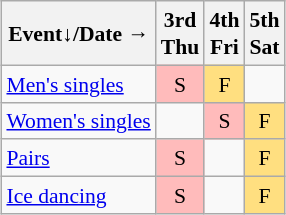<table class="wikitable" style="margin:0.5em auto; font-size:90%; line-height:1.25em; text-align:center;">
<tr>
<th>Event↓/Date →</th>
<th>3rd<br>Thu</th>
<th>4th<br>Fri</th>
<th>5th<br>Sat</th>
</tr>
<tr>
<td align="left"><a href='#'>Men's singles</a></td>
<td bgcolor="#FFBBBB">S</td>
<td bgcolor="#FFDF80">F</td>
<td></td>
</tr>
<tr>
<td align="left"><a href='#'>Women's singles</a></td>
<td></td>
<td bgcolor="#FFBBBB">S</td>
<td bgcolor="#FFDF80">F</td>
</tr>
<tr>
<td align="left"><a href='#'>Pairs</a></td>
<td bgcolor="#FFBBBB">S</td>
<td></td>
<td bgcolor="#FFDF80">F</td>
</tr>
<tr>
<td align="left"><a href='#'>Ice dancing</a></td>
<td bgcolor="#FFBBBB">S</td>
<td></td>
<td bgcolor="#FFDF80">F</td>
</tr>
</table>
